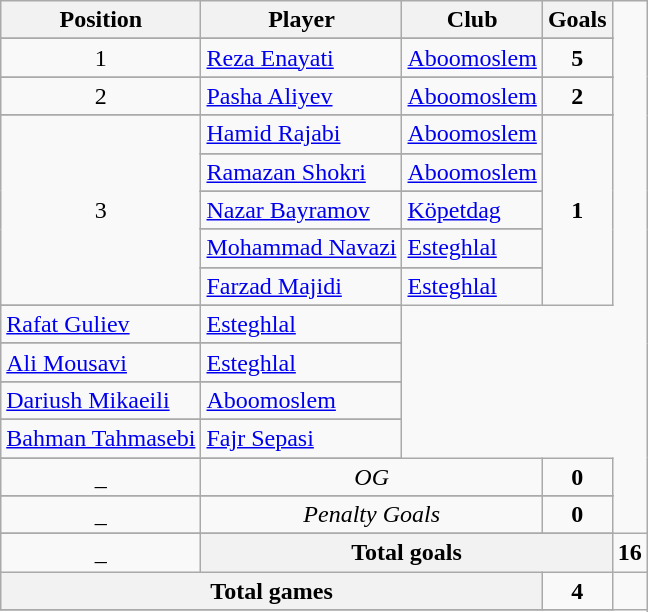<table class="wikitable">
<tr>
<th>Position</th>
<th>Player</th>
<th>Club</th>
<th>Goals</th>
</tr>
<tr>
</tr>
<tr align="left">
<td align="center">1</td>
<td> <a href='#'>Reza Enayati</a></td>
<td> <a href='#'>Aboomoslem</a></td>
<td align="center"><strong>5</strong></td>
</tr>
<tr>
</tr>
<tr align="left">
<td align="center">2</td>
<td> <a href='#'>Pasha Aliyev</a></td>
<td> <a href='#'>Aboomoslem</a></td>
<td align="center"><strong>2</strong></td>
</tr>
<tr>
</tr>
<tr align="left">
<td rowspan=9 align="center">3</td>
<td> <a href='#'>Hamid Rajabi</a></td>
<td> <a href='#'>Aboomoslem</a></td>
<td rowspan=9 align="center"><strong>1</strong></td>
</tr>
<tr>
</tr>
<tr align="left">
<td> <a href='#'>Ramazan Shokri</a></td>
<td> <a href='#'>Aboomoslem</a></td>
</tr>
<tr>
</tr>
<tr align="left">
<td> <a href='#'>Nazar Bayramov</a></td>
<td> <a href='#'>Köpetdag</a></td>
</tr>
<tr>
</tr>
<tr align="left">
<td> <a href='#'>Mohammad Navazi</a></td>
<td> <a href='#'>Esteghlal</a></td>
</tr>
<tr>
</tr>
<tr align="left">
<td> <a href='#'>Farzad Majidi</a></td>
<td> <a href='#'>Esteghlal</a></td>
</tr>
<tr>
</tr>
<tr align="left">
<td> <a href='#'>Rafat Guliev</a></td>
<td> <a href='#'>Esteghlal</a></td>
</tr>
<tr>
</tr>
<tr align="left">
<td> <a href='#'>Ali Mousavi</a></td>
<td> <a href='#'>Esteghlal</a></td>
</tr>
<tr>
</tr>
<tr align="left">
<td> <a href='#'>Dariush Mikaeili</a></td>
<td> <a href='#'>Aboomoslem</a></td>
</tr>
<tr>
</tr>
<tr align="left">
<td> <a href='#'>Bahman Tahmasebi</a></td>
<td> <a href='#'>Fajr Sepasi</a></td>
</tr>
<tr>
</tr>
<tr align="center">
<td>_</td>
<td colspan=2><em>OG</em></td>
<td><strong>0</strong></td>
</tr>
<tr>
</tr>
<tr align="center">
<td>_</td>
<td colspan=2><em>Penalty Goals</em></td>
<td><strong>0</strong></td>
</tr>
<tr>
</tr>
<tr align="center">
<td>_</td>
<th colspan=3 align=center><strong>Total goals</strong></th>
<td align="center"><strong>16</strong></td>
</tr>
<tr>
<th colspan=3 align=center><strong>Total games</strong></th>
<td align=center><strong>4</strong></td>
</tr>
<tr>
</tr>
</table>
